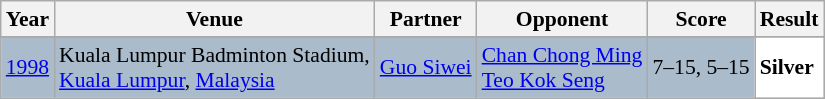<table class="sortable wikitable" style="font-size: 90%;">
<tr>
<th>Year</th>
<th>Venue</th>
<th>Partner</th>
<th>Opponent</th>
<th>Score</th>
<th>Result</th>
</tr>
<tr>
</tr>
<tr style="background:#AABBCC">
<td align="center"><a href='#'>1998</a></td>
<td align="left">Kuala Lumpur Badminton Stadium,<br><a href='#'>Kuala Lumpur</a>, <a href='#'>Malaysia</a></td>
<td align="left"> <a href='#'>Guo Siwei</a></td>
<td align="left"> <a href='#'>Chan Chong Ming</a> <br>  <a href='#'>Teo Kok Seng</a></td>
<td align="left">7–15, 5–15</td>
<td style="text-align:left; background:white"> <strong>Silver</strong></td>
</tr>
</table>
